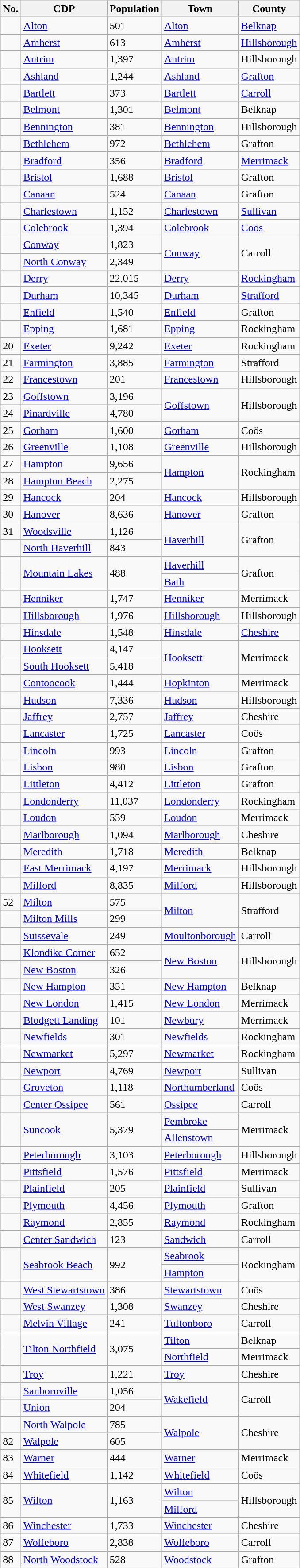<table class="wikitable sortable">
<tr>
<th>No.</th>
<th>CDP</th>
<th>Population</th>
<th>Town</th>
<th>County<br></th>
</tr>
<tr>
<td></td>
<td><a href='#'>Alton</a></td>
<td>501</td>
<td><a href='#'>Alton</a></td>
<td><a href='#'>Belknap</a></td>
</tr>
<tr>
<td></td>
<td><a href='#'>Amherst</a></td>
<td>613</td>
<td><a href='#'>Amherst</a></td>
<td><a href='#'>Hillsborough</a></td>
</tr>
<tr>
<td></td>
<td><a href='#'>Antrim</a></td>
<td>1,397</td>
<td><a href='#'>Antrim</a></td>
<td>Hillsborough</td>
</tr>
<tr>
<td></td>
<td><a href='#'>Ashland</a></td>
<td>1,244</td>
<td><a href='#'>Ashland</a></td>
<td><a href='#'>Grafton</a></td>
</tr>
<tr>
<td></td>
<td><a href='#'>Bartlett</a></td>
<td>373</td>
<td><a href='#'>Bartlett</a></td>
<td><a href='#'>Carroll</a></td>
</tr>
<tr>
<td></td>
<td><a href='#'>Belmont</a></td>
<td>1,301</td>
<td><a href='#'>Belmont</a></td>
<td>Belknap</td>
</tr>
<tr>
<td></td>
<td><a href='#'>Bennington</a></td>
<td>381</td>
<td><a href='#'>Bennington</a></td>
<td>Hillsborough</td>
</tr>
<tr>
<td></td>
<td><a href='#'>Bethlehem</a></td>
<td>972</td>
<td><a href='#'>Bethlehem</a></td>
<td>Grafton</td>
</tr>
<tr>
<td></td>
<td><a href='#'>Bradford</a></td>
<td>356</td>
<td><a href='#'>Bradford</a></td>
<td><a href='#'>Merrimack</a></td>
</tr>
<tr>
<td></td>
<td><a href='#'>Bristol</a></td>
<td>1,688</td>
<td><a href='#'>Bristol</a></td>
<td>Grafton</td>
</tr>
<tr>
<td></td>
<td><a href='#'>Canaan</a></td>
<td>524</td>
<td><a href='#'>Canaan</a></td>
<td>Grafton</td>
</tr>
<tr>
<td></td>
<td><a href='#'>Charlestown</a></td>
<td>1,152</td>
<td><a href='#'>Charlestown</a></td>
<td><a href='#'>Sullivan</a></td>
</tr>
<tr>
<td></td>
<td><a href='#'>Colebrook</a></td>
<td>1,394</td>
<td><a href='#'>Colebrook</a></td>
<td><a href='#'>Coös</a></td>
</tr>
<tr>
<td></td>
<td><a href='#'>Conway</a></td>
<td>1,823</td>
<td rowspan="2"><a href='#'>Conway</a></td>
<td rowspan="2">Carroll</td>
</tr>
<tr>
<td></td>
<td><a href='#'>North Conway</a></td>
<td>2,349</td>
</tr>
<tr>
<td></td>
<td><a href='#'>Derry</a></td>
<td>22,015</td>
<td><a href='#'>Derry</a></td>
<td><a href='#'>Rockingham</a></td>
</tr>
<tr>
<td></td>
<td><a href='#'>Durham</a></td>
<td>10,345</td>
<td><a href='#'>Durham</a></td>
<td><a href='#'>Strafford</a></td>
</tr>
<tr>
<td></td>
<td><a href='#'>Enfield</a></td>
<td>1,540</td>
<td><a href='#'>Enfield</a></td>
<td>Grafton</td>
</tr>
<tr>
<td></td>
<td><a href='#'>Epping</a></td>
<td>1,681</td>
<td><a href='#'>Epping</a></td>
<td>Rockingham</td>
</tr>
<tr>
<td>20</td>
<td><a href='#'>Exeter</a></td>
<td>9,242</td>
<td><a href='#'>Exeter</a></td>
<td>Rockingham</td>
</tr>
<tr>
<td>21</td>
<td><a href='#'>Farmington</a></td>
<td>3,885</td>
<td><a href='#'>Farmington</a></td>
<td>Strafford</td>
</tr>
<tr>
<td>22</td>
<td><a href='#'>Francestown</a></td>
<td>201</td>
<td><a href='#'>Francestown</a></td>
<td>Hillsborough</td>
</tr>
<tr>
<td>23</td>
<td><a href='#'>Goffstown</a></td>
<td>3,196</td>
<td rowspan="2"><a href='#'>Goffstown</a></td>
<td rowspan="2">Hillsborough</td>
</tr>
<tr>
<td>24</td>
<td><a href='#'>Pinardville</a></td>
<td>4,780</td>
</tr>
<tr>
<td>25</td>
<td><a href='#'>Gorham</a></td>
<td>1,600</td>
<td><a href='#'>Gorham</a></td>
<td>Coös</td>
</tr>
<tr>
<td>26</td>
<td><a href='#'>Greenville</a></td>
<td>1,108</td>
<td><a href='#'>Greenville</a></td>
<td>Hillsborough</td>
</tr>
<tr>
<td>27</td>
<td><a href='#'>Hampton</a></td>
<td>9,656</td>
<td rowspan="2"><a href='#'>Hampton</a></td>
<td rowspan="2">Rockingham</td>
</tr>
<tr>
<td>28</td>
<td><a href='#'>Hampton Beach</a></td>
<td>2,275</td>
</tr>
<tr>
<td>29</td>
<td><a href='#'>Hancock</a></td>
<td>204</td>
<td><a href='#'>Hancock</a></td>
<td>Hillsborough</td>
</tr>
<tr>
<td>30</td>
<td><a href='#'>Hanover</a></td>
<td>8,636</td>
<td><a href='#'>Hanover</a></td>
<td>Grafton</td>
</tr>
<tr>
<td>31</td>
<td><a href='#'>Woodsville</a></td>
<td>1,126</td>
<td rowspan="2"><a href='#'>Haverhill</a></td>
<td rowspan="2">Grafton</td>
</tr>
<tr>
<td></td>
<td><a href='#'>North Haverhill</a></td>
<td>843</td>
</tr>
<tr>
<td rowspan="2"></td>
<td rowspan="2"><a href='#'>Mountain Lakes</a></td>
<td rowspan="2">488</td>
<td><a href='#'>Haverhill</a></td>
<td rowspan="2">Grafton</td>
</tr>
<tr>
<td><a href='#'>Bath</a></td>
</tr>
<tr>
<td></td>
<td><a href='#'>Henniker</a></td>
<td>1,747</td>
<td><a href='#'>Henniker</a></td>
<td>Merrimack</td>
</tr>
<tr>
<td></td>
<td><a href='#'>Hillsborough</a></td>
<td>1,976</td>
<td><a href='#'>Hillsborough</a></td>
<td>Hillsborough</td>
</tr>
<tr>
<td></td>
<td><a href='#'>Hinsdale</a></td>
<td>1,548</td>
<td><a href='#'>Hinsdale</a></td>
<td><a href='#'>Cheshire</a></td>
</tr>
<tr>
<td></td>
<td><a href='#'>Hooksett</a></td>
<td>4,147</td>
<td rowspan="2"><a href='#'>Hooksett</a></td>
<td rowspan="2">Merrimack</td>
</tr>
<tr>
<td></td>
<td><a href='#'>South Hooksett</a></td>
<td>5,418</td>
</tr>
<tr>
<td></td>
<td><a href='#'>Contoocook</a></td>
<td>1,444</td>
<td><a href='#'>Hopkinton</a></td>
<td>Merrimack</td>
</tr>
<tr>
<td></td>
<td><a href='#'>Hudson</a></td>
<td>7,336</td>
<td><a href='#'>Hudson</a></td>
<td>Hillsborough</td>
</tr>
<tr>
<td></td>
<td><a href='#'>Jaffrey</a></td>
<td>2,757</td>
<td><a href='#'>Jaffrey</a></td>
<td>Cheshire</td>
</tr>
<tr>
<td></td>
<td><a href='#'>Lancaster</a></td>
<td>1,725</td>
<td><a href='#'>Lancaster</a></td>
<td>Coös</td>
</tr>
<tr>
<td></td>
<td><a href='#'>Lincoln</a></td>
<td>993</td>
<td><a href='#'>Lincoln</a></td>
<td>Grafton</td>
</tr>
<tr>
<td></td>
<td><a href='#'>Lisbon</a></td>
<td>980</td>
<td><a href='#'>Lisbon</a></td>
<td>Grafton</td>
</tr>
<tr>
<td></td>
<td><a href='#'>Littleton</a></td>
<td>4,412</td>
<td><a href='#'>Littleton</a></td>
<td>Grafton</td>
</tr>
<tr>
<td></td>
<td><a href='#'>Londonderry</a></td>
<td>11,037</td>
<td><a href='#'>Londonderry</a></td>
<td>Rockingham</td>
</tr>
<tr>
<td></td>
<td><a href='#'>Loudon</a></td>
<td>559</td>
<td><a href='#'>Loudon</a></td>
<td>Merrimack</td>
</tr>
<tr>
<td></td>
<td><a href='#'>Marlborough</a></td>
<td>1,094</td>
<td><a href='#'>Marlborough</a></td>
<td>Cheshire</td>
</tr>
<tr>
<td></td>
<td><a href='#'>Meredith</a></td>
<td>1,718</td>
<td><a href='#'>Meredith</a></td>
<td>Belknap</td>
</tr>
<tr>
<td></td>
<td><a href='#'>East Merrimack</a></td>
<td>4,197</td>
<td><a href='#'>Merrimack</a></td>
<td>Hillsborough</td>
</tr>
<tr>
<td></td>
<td><a href='#'>Milford</a></td>
<td>8,835</td>
<td><a href='#'>Milford</a></td>
<td>Hillsborough</td>
</tr>
<tr>
<td>52</td>
<td><a href='#'>Milton</a></td>
<td>575</td>
<td rowspan="2"><a href='#'>Milton</a></td>
<td rowspan="2">Strafford</td>
</tr>
<tr>
<td></td>
<td><a href='#'>Milton Mills</a></td>
<td>299</td>
</tr>
<tr>
<td></td>
<td><a href='#'>Suissevale</a></td>
<td>249</td>
<td><a href='#'>Moultonborough</a></td>
<td>Carroll</td>
</tr>
<tr>
<td></td>
<td><a href='#'>Klondike Corner</a></td>
<td>652</td>
<td rowspan="2"><a href='#'>New Boston</a></td>
<td rowspan="2">Hillsborough</td>
</tr>
<tr>
<td></td>
<td><a href='#'>New Boston</a></td>
<td>326</td>
</tr>
<tr>
<td></td>
<td><a href='#'>New Hampton</a></td>
<td>351</td>
<td><a href='#'>New Hampton</a></td>
<td>Belknap</td>
</tr>
<tr>
<td></td>
<td><a href='#'>New London</a></td>
<td>1,415</td>
<td><a href='#'>New London</a></td>
<td>Merrimack</td>
</tr>
<tr>
<td></td>
<td><a href='#'>Blodgett Landing</a></td>
<td>101</td>
<td><a href='#'>Newbury</a></td>
<td>Merrimack</td>
</tr>
<tr>
<td></td>
<td><a href='#'>Newfields</a></td>
<td>301</td>
<td><a href='#'>Newfields</a></td>
<td>Rockingham</td>
</tr>
<tr>
<td></td>
<td><a href='#'>Newmarket</a></td>
<td>5,297</td>
<td><a href='#'>Newmarket</a></td>
<td>Rockingham</td>
</tr>
<tr>
<td></td>
<td><a href='#'>Newport</a></td>
<td>4,769</td>
<td><a href='#'>Newport</a></td>
<td>Sullivan</td>
</tr>
<tr>
<td></td>
<td><a href='#'>Groveton</a></td>
<td>1,118</td>
<td><a href='#'>Northumberland</a></td>
<td>Coös</td>
</tr>
<tr>
<td></td>
<td><a href='#'>Center Ossipee</a></td>
<td>561</td>
<td><a href='#'>Ossipee</a></td>
<td>Carroll</td>
</tr>
<tr>
<td rowspan="2"></td>
<td rowspan="2"><a href='#'>Suncook</a></td>
<td rowspan="2">5,379</td>
<td><a href='#'>Pembroke</a></td>
<td rowspan="2">Merrimack</td>
</tr>
<tr>
<td><a href='#'>Allenstown</a></td>
</tr>
<tr>
<td></td>
<td><a href='#'>Peterborough</a></td>
<td>3,103</td>
<td><a href='#'>Peterborough</a></td>
<td>Hillsborough</td>
</tr>
<tr>
<td></td>
<td><a href='#'>Pittsfield</a></td>
<td>1,576</td>
<td><a href='#'>Pittsfield</a></td>
<td>Merrimack</td>
</tr>
<tr>
<td></td>
<td><a href='#'>Plainfield</a></td>
<td>205</td>
<td><a href='#'>Plainfield</a></td>
<td>Sullivan</td>
</tr>
<tr>
<td></td>
<td><a href='#'>Plymouth</a></td>
<td>4,456</td>
<td><a href='#'>Plymouth</a></td>
<td>Grafton</td>
</tr>
<tr>
<td></td>
<td><a href='#'>Raymond</a></td>
<td>2,855</td>
<td><a href='#'>Raymond</a></td>
<td>Rockingham</td>
</tr>
<tr>
<td></td>
<td><a href='#'>Center Sandwich</a></td>
<td>123</td>
<td><a href='#'>Sandwich</a></td>
<td>Carroll</td>
</tr>
<tr>
<td rowspan="2"></td>
<td rowspan="2"><a href='#'>Seabrook Beach</a></td>
<td rowspan="2">992</td>
<td><a href='#'>Seabrook</a></td>
<td rowspan="2">Rockingham</td>
</tr>
<tr>
<td><a href='#'>Hampton</a></td>
</tr>
<tr>
<td></td>
<td><a href='#'>West Stewartstown</a></td>
<td>386</td>
<td><a href='#'>Stewartstown</a></td>
<td>Coös</td>
</tr>
<tr>
<td></td>
<td><a href='#'>West Swanzey</a></td>
<td>1,308</td>
<td><a href='#'>Swanzey</a></td>
<td>Cheshire</td>
</tr>
<tr>
<td></td>
<td><a href='#'>Melvin Village</a></td>
<td>241</td>
<td><a href='#'>Tuftonboro</a></td>
<td>Carroll</td>
</tr>
<tr>
<td rowspan="2"></td>
<td rowspan="2"><a href='#'>Tilton Northfield</a></td>
<td rowspan="2">3,075</td>
<td><a href='#'>Tilton</a></td>
<td>Belknap</td>
</tr>
<tr>
<td><a href='#'>Northfield</a></td>
<td>Merrimack</td>
</tr>
<tr>
<td></td>
<td><a href='#'>Troy</a></td>
<td>1,221</td>
<td><a href='#'>Troy</a></td>
<td>Cheshire</td>
</tr>
<tr>
<td></td>
<td><a href='#'>Sanbornville</a></td>
<td>1,056</td>
<td rowspan="2"><a href='#'>Wakefield</a></td>
<td rowspan="2">Carroll</td>
</tr>
<tr>
<td></td>
<td><a href='#'>Union</a></td>
<td>204</td>
</tr>
<tr>
<td></td>
<td><a href='#'>North Walpole</a></td>
<td>785</td>
<td rowspan="2"><a href='#'>Walpole</a></td>
<td rowspan="2">Cheshire</td>
</tr>
<tr>
<td>82</td>
<td><a href='#'>Walpole</a></td>
<td>605</td>
</tr>
<tr>
<td>83</td>
<td><a href='#'>Warner</a></td>
<td>444</td>
<td><a href='#'>Warner</a></td>
<td>Merrimack</td>
</tr>
<tr>
<td>84</td>
<td><a href='#'>Whitefield</a></td>
<td>1,142</td>
<td><a href='#'>Whitefield</a></td>
<td>Coös</td>
</tr>
<tr>
<td rowspan="2">85</td>
<td rowspan="2"><a href='#'>Wilton</a></td>
<td rowspan="2">1,163</td>
<td><a href='#'>Wilton</a></td>
<td rowspan="2">Hillsborough</td>
</tr>
<tr>
<td><a href='#'>Milford</a></td>
</tr>
<tr>
<td>86</td>
<td><a href='#'>Winchester</a></td>
<td>1,733</td>
<td><a href='#'>Winchester</a></td>
<td>Cheshire</td>
</tr>
<tr>
<td>87</td>
<td><a href='#'>Wolfeboro</a></td>
<td>2,838</td>
<td><a href='#'>Wolfeboro</a></td>
<td>Carroll</td>
</tr>
<tr>
<td>88</td>
<td><a href='#'>North Woodstock</a></td>
<td>528</td>
<td><a href='#'>Woodstock</a></td>
<td>Grafton</td>
</tr>
</table>
